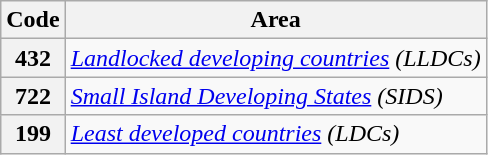<table class="wikitable">
<tr>
<th scope="col">Code</th>
<th scope="col" colspan=3>Area</th>
</tr>
<tr>
<th>432</th>
<td><em><a href='#'>Landlocked developing countries</a> (LLDCs)</em></td>
</tr>
<tr>
<th>722</th>
<td><em><a href='#'>Small Island Developing States</a> (SIDS)</em></td>
</tr>
<tr>
<th>199</th>
<td><em><a href='#'>Least developed countries</a> (LDCs)</em></td>
</tr>
</table>
